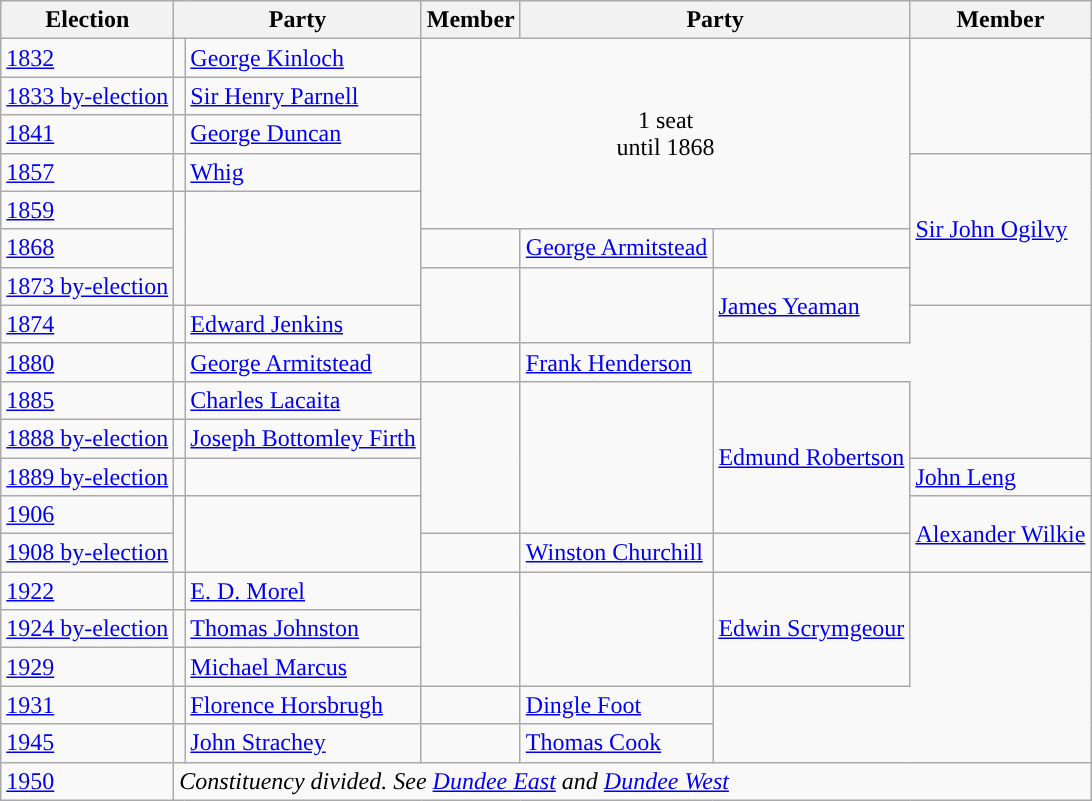<table class="wikitable">
<tr>
<th>Election</th>
<th colspan="2">Party</th>
<th>Member</th>
<th colspan="2">Party</th>
<th>Member</th>
</tr>
<tr>
<td><a href='#'>1832</a></td>
<td></td>
<td><a href='#'>George Kinloch</a></td>
<td rowspan="5" colspan="3" align="center">1 seat<br>until 1868</td>
</tr>
<tr>
<td><a href='#'>1833 by-election</a></td>
<td></td>
<td><a href='#'>Sir Henry Parnell</a></td>
</tr>
<tr>
<td><a href='#'>1841</a></td>
<td></td>
<td><a href='#'>George Duncan</a></td>
</tr>
<tr>
<td><a href='#'>1857</a></td>
<td style="color:inherit;background-color: "></td>
<td><a href='#'>Whig</a></td>
<td rowspan="4"><a href='#'>Sir John Ogilvy</a></td>
</tr>
<tr>
<td><a href='#'>1859</a></td>
<td rowspan="3" style="color:inherit;background-color: "></td>
<td rowspan="3"><a href='#'></a></td>
</tr>
<tr>
<td><a href='#'>1868</a></td>
<td></td>
<td><a href='#'>George Armitstead</a></td>
</tr>
<tr>
<td><a href='#'>1873 by-election</a></td>
<td rowspan="2" style="color:inherit;background-color: "></td>
<td rowspan="2"><a href='#'></a></td>
<td rowspan="2"><a href='#'>James Yeaman</a></td>
</tr>
<tr>
<td><a href='#'>1874</a></td>
<td></td>
<td><a href='#'>Edward Jenkins</a></td>
</tr>
<tr>
<td><a href='#'>1880</a></td>
<td></td>
<td><a href='#'>George Armitstead</a></td>
<td></td>
<td><a href='#'>Frank Henderson</a></td>
</tr>
<tr>
<td><a href='#'>1885</a></td>
<td></td>
<td><a href='#'>Charles Lacaita</a></td>
<td rowspan="4" style="color:inherit;background-color: "></td>
<td rowspan="4"><a href='#'></a></td>
<td rowspan="4"><a href='#'>Edmund Robertson</a></td>
</tr>
<tr>
<td><a href='#'>1888 by-election</a></td>
<td></td>
<td><a href='#'>Joseph Bottomley Firth</a></td>
</tr>
<tr>
<td><a href='#'>1889 by-election</a></td>
<td style="color:inherit;background-color: "></td>
<td><a href='#'></a></td>
<td><a href='#'>John Leng</a></td>
</tr>
<tr>
<td><a href='#'>1906</a></td>
<td rowspan="2" style="color:inherit;background-color: "></td>
<td rowspan="2"><a href='#'></a></td>
<td rowspan="2"><a href='#'>Alexander Wilkie</a></td>
</tr>
<tr>
<td><a href='#'>1908 by-election</a></td>
<td></td>
<td><a href='#'>Winston Churchill</a></td>
</tr>
<tr>
<td><a href='#'>1922</a></td>
<td></td>
<td><a href='#'>E. D. Morel</a></td>
<td rowspan="3" style="color:inherit;background-color: "></td>
<td rowspan="3"><a href='#'></a></td>
<td rowspan="3"><a href='#'>Edwin Scrymgeour</a></td>
</tr>
<tr>
<td><a href='#'>1924 by-election</a></td>
<td></td>
<td><a href='#'>Thomas Johnston</a></td>
</tr>
<tr>
<td><a href='#'>1929</a></td>
<td></td>
<td><a href='#'>Michael Marcus</a></td>
</tr>
<tr>
<td><a href='#'>1931</a></td>
<td></td>
<td><a href='#'>Florence Horsbrugh</a></td>
<td></td>
<td><a href='#'>Dingle Foot</a></td>
</tr>
<tr>
<td><a href='#'>1945</a></td>
<td></td>
<td><a href='#'>John Strachey</a></td>
<td></td>
<td><a href='#'>Thomas Cook</a></td>
</tr>
<tr>
<td><a href='#'>1950</a></td>
<td colspan="6"><em>Constituency divided. See <a href='#'>Dundee East</a> and <a href='#'>Dundee West</a></em></td>
</tr>
</table>
